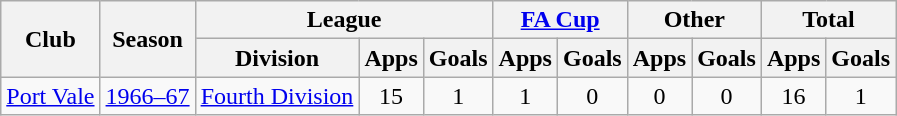<table class="wikitable" style="text-align:center">
<tr>
<th rowspan="2">Club</th>
<th rowspan="2">Season</th>
<th colspan="3">League</th>
<th colspan="2"><a href='#'>FA Cup</a></th>
<th colspan="2">Other</th>
<th colspan="2">Total</th>
</tr>
<tr>
<th>Division</th>
<th>Apps</th>
<th>Goals</th>
<th>Apps</th>
<th>Goals</th>
<th>Apps</th>
<th>Goals</th>
<th>Apps</th>
<th>Goals</th>
</tr>
<tr>
<td><a href='#'>Port Vale</a></td>
<td><a href='#'>1966–67</a></td>
<td><a href='#'>Fourth Division</a></td>
<td>15</td>
<td>1</td>
<td>1</td>
<td>0</td>
<td>0</td>
<td>0</td>
<td>16</td>
<td>1</td>
</tr>
</table>
